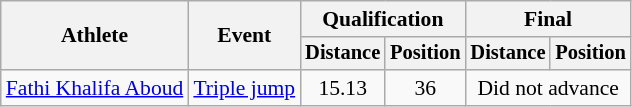<table class=wikitable style="font-size:90%; text-align:center">
<tr>
<th rowspan=2>Athlete</th>
<th rowspan=2>Event</th>
<th colspan=2>Qualification</th>
<th colspan=2>Final</th>
</tr>
<tr style=font-size:95%>
<th>Distance</th>
<th>Position</th>
<th>Distance</th>
<th>Position</th>
</tr>
<tr align=center>
<td align=left><a href='#'>Fathi Khalifa Aboud</a></td>
<td align=left><a href='#'>Triple jump</a></td>
<td>15.13</td>
<td>36</td>
<td colspan=2>Did not advance</td>
</tr>
</table>
